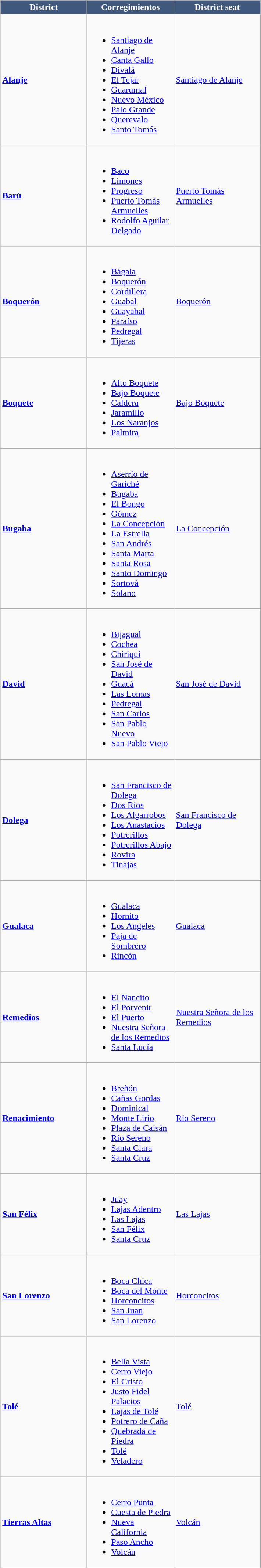<table class="wikitable sortable">
<tr>
<th width="150" style="background:#3F587C; color:white">District</th>
<th width="150" style="background:#3F587C; color:white">Corregimientos</th>
<th width="150" style="background:#3F587C; color:white">District seat</th>
</tr>
<tr>
<td><strong><a href='#'>Alanje</a></strong></td>
<td><br><ul><li><a href='#'>Santiago de Alanje</a></li><li><a href='#'>Canta Gallo</a></li><li><a href='#'>Divalá</a></li><li><a href='#'>El Tejar</a></li><li><a href='#'>Guarumal</a></li><li><a href='#'>Nuevo México</a></li><li><a href='#'>Palo Grande</a></li><li><a href='#'>Querevalo</a></li><li><a href='#'>Santo Tomás</a></li></ul></td>
<td><a href='#'>Santiago de Alanje</a></td>
</tr>
<tr>
<td><strong><a href='#'>Barú</a></strong></td>
<td><br><ul><li><a href='#'>Baco</a></li><li><a href='#'>Limones</a></li><li><a href='#'>Progreso</a></li><li><a href='#'>Puerto Tomás Armuelles</a></li><li><a href='#'>Rodolfo Aguilar Delgado</a></li></ul></td>
<td><a href='#'>Puerto Tomás Armuelles</a></td>
</tr>
<tr>
<td><strong><a href='#'>Boquerón</a></strong></td>
<td><br><ul><li><a href='#'>Bágala</a></li><li><a href='#'>Boquerón</a></li><li><a href='#'>Cordillera</a></li><li><a href='#'>Guabal</a></li><li><a href='#'>Guayabal</a></li><li><a href='#'>Paraíso</a></li><li><a href='#'>Pedregal</a></li><li><a href='#'>Tijeras</a></li></ul></td>
<td><a href='#'>Boquerón</a></td>
</tr>
<tr>
<td><strong><a href='#'>Boquete</a></strong></td>
<td><br><ul><li><a href='#'>Alto Boquete</a></li><li><a href='#'>Bajo Boquete</a></li><li><a href='#'>Caldera</a></li><li><a href='#'>Jaramillo</a></li><li><a href='#'>Los Naranjos</a></li><li><a href='#'>Palmira</a></li></ul></td>
<td><a href='#'>Bajo Boquete</a></td>
</tr>
<tr>
<td><strong><a href='#'>Bugaba</a></strong></td>
<td><br><ul><li><a href='#'>Aserrío de Gariché</a></li><li><a href='#'>Bugaba</a></li><li><a href='#'>El Bongo</a></li><li><a href='#'>Gómez</a></li><li><a href='#'>La Concepción</a></li><li><a href='#'>La Estrella</a></li><li><a href='#'>San Andrés</a></li><li><a href='#'>Santa Marta</a></li><li><a href='#'>Santa Rosa</a></li><li><a href='#'>Santo Domingo</a></li><li><a href='#'>Sortová</a></li><li><a href='#'>Solano</a></li></ul></td>
<td><a href='#'>La Concepción</a></td>
</tr>
<tr>
<td><strong><a href='#'>David</a></strong></td>
<td><br><ul><li><a href='#'>Bijagual</a></li><li><a href='#'>Cochea</a></li><li><a href='#'>Chiriquí</a></li><li><a href='#'>San José de David</a></li><li><a href='#'>Guacá</a></li><li><a href='#'>Las Lomas</a></li><li><a href='#'>Pedregal</a></li><li><a href='#'>San Carlos</a></li><li><a href='#'>San Pablo Nuevo</a></li><li><a href='#'>San Pablo Viejo</a></li></ul></td>
<td><a href='#'>San José de David</a></td>
</tr>
<tr>
<td><strong><a href='#'>Dolega</a></strong></td>
<td><br><ul><li><a href='#'>San Francisco de Dolega</a></li><li><a href='#'>Dos Ríos</a></li><li><a href='#'>Los Algarrobos</a></li><li><a href='#'>Los Anastacios</a></li><li><a href='#'>Potrerillos</a></li><li><a href='#'>Potrerillos Abajo</a></li><li><a href='#'>Rovira</a></li><li><a href='#'>Tinajas</a></li></ul></td>
<td><a href='#'>San Francisco de Dolega</a></td>
</tr>
<tr>
<td><strong><a href='#'>Gualaca</a></strong></td>
<td><br><ul><li><a href='#'>Gualaca</a></li><li><a href='#'>Hornito</a></li><li><a href='#'>Los Angeles</a></li><li><a href='#'>Paja de Sombrero</a></li><li><a href='#'>Rincón</a></li></ul></td>
<td><a href='#'>Gualaca</a></td>
</tr>
<tr>
<td><strong><a href='#'>Remedios</a></strong></td>
<td><br><ul><li><a href='#'>El Nancito</a></li><li><a href='#'>El Porvenir</a></li><li><a href='#'>El Puerto</a></li><li><a href='#'>Nuestra Señora de los Remedios</a></li><li><a href='#'>Santa Lucía</a></li></ul></td>
<td><a href='#'>Nuestra Señora de los Remedios</a></td>
</tr>
<tr>
<td><strong><a href='#'>Renacimiento</a></strong></td>
<td><br><ul><li><a href='#'>Breñón</a></li><li><a href='#'>Cañas Gordas</a></li><li><a href='#'>Dominical</a></li><li><a href='#'>Monte Lirio</a></li><li><a href='#'>Plaza de Caisán</a></li><li><a href='#'>Río Sereno</a></li><li><a href='#'>Santa Clara</a></li><li><a href='#'>Santa Cruz</a></li></ul></td>
<td><a href='#'>Río Sereno</a></td>
</tr>
<tr>
<td><strong><a href='#'>San Félix</a></strong></td>
<td><br><ul><li><a href='#'>Juay</a></li><li><a href='#'>Lajas Adentro</a></li><li><a href='#'>Las Lajas</a></li><li><a href='#'>San Félix</a></li><li><a href='#'>Santa Cruz</a></li></ul></td>
<td><a href='#'>Las Lajas</a></td>
</tr>
<tr>
<td><strong><a href='#'>San Lorenzo</a></strong></td>
<td><br><ul><li><a href='#'>Boca Chica</a></li><li><a href='#'>Boca del Monte</a></li><li><a href='#'>Horconcitos</a></li><li><a href='#'>San Juan</a></li><li><a href='#'>San Lorenzo</a></li></ul></td>
<td><a href='#'>Horconcitos</a></td>
</tr>
<tr>
<td><strong><a href='#'>Tolé</a></strong></td>
<td><br><ul><li><a href='#'>Bella Vista</a></li><li><a href='#'>Cerro Viejo</a></li><li><a href='#'>El Cristo</a></li><li><a href='#'>Justo Fidel Palacios</a></li><li><a href='#'>Lajas de Tolé</a></li><li><a href='#'>Potrero de Caña</a></li><li><a href='#'>Quebrada de Piedra</a></li><li><a href='#'>Tolé</a></li><li><a href='#'>Veladero</a></li></ul></td>
<td><a href='#'>Tolé</a></td>
</tr>
<tr>
<td><strong><a href='#'>Tierras Altas</a></strong></td>
<td><br><ul><li><a href='#'>Cerro Punta</a></li><li><a href='#'>Cuesta de Piedra</a></li><li><a href='#'>Nueva California</a></li><li><a href='#'>Paso Ancho</a></li><li><a href='#'>Volcán</a></li></ul></td>
<td><a href='#'>Volcán</a></td>
</tr>
</table>
